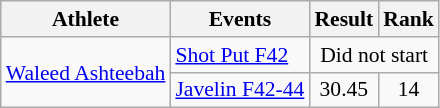<table class=wikitable style="font-size:90%">
<tr align=center>
<th>Athlete</th>
<th>Events</th>
<th>Result</th>
<th>Rank</th>
</tr>
<tr align=center>
<td align=left rowspan=2><a href='#'>Waleed Ashteebah</a></td>
<td align=left><a href='#'>Shot Put F42</a></td>
<td colspan=2>Did not start</td>
</tr>
<tr align=center>
<td align=left><a href='#'>Javelin F42-44</a></td>
<td>30.45</td>
<td>14</td>
</tr>
</table>
